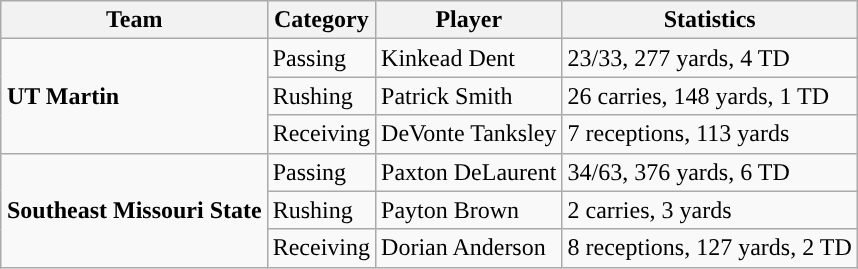<table class="wikitable" style="float: right;">
<tr>
<th>Team</th>
<th>Category</th>
<th>Player</th>
<th>Statistics</th>
</tr>
<tr>
<td rowspan=3><strong>UT Martin</strong></td>
<td>Passing</td>
<td>Kinkead Dent</td>
<td>23/33, 277 yards, 4 TD</td>
</tr>
<tr>
<td>Rushing</td>
<td>Patrick Smith</td>
<td>26 carries, 148 yards, 1 TD</td>
</tr>
<tr>
<td>Receiving</td>
<td>DeVonte Tanksley</td>
<td>7 receptions, 113 yards</td>
</tr>
<tr>
<td rowspan=3><strong>Southeast Missouri State</strong></td>
<td>Passing</td>
<td>Paxton DeLaurent</td>
<td>34/63, 376 yards, 6 TD</td>
</tr>
<tr>
<td>Rushing</td>
<td>Payton Brown</td>
<td>2 carries, 3 yards</td>
</tr>
<tr>
<td>Receiving</td>
<td>Dorian Anderson</td>
<td>8 receptions, 127 yards, 2 TD</td>
</tr>
</table>
